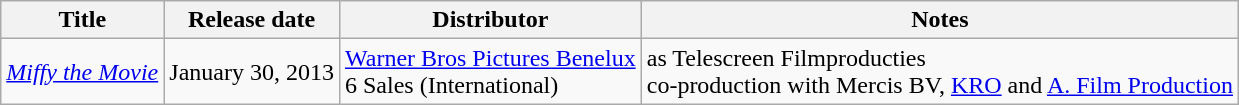<table class="wikitable sortable">
<tr>
<th>Title</th>
<th>Release date</th>
<th>Distributor</th>
<th>Notes</th>
</tr>
<tr>
<td><em><a href='#'>Miffy the Movie</a></td>
<td>January 30, 2013</td>
<td><a href='#'>Warner Bros Pictures Benelux</a><br>6 Sales (International)</td>
<td>as Telescreen Filmproducties<br>co-production with Mercis BV, <a href='#'>KRO</a> and <a href='#'>A. Film Production</a></td>
</tr>
</table>
